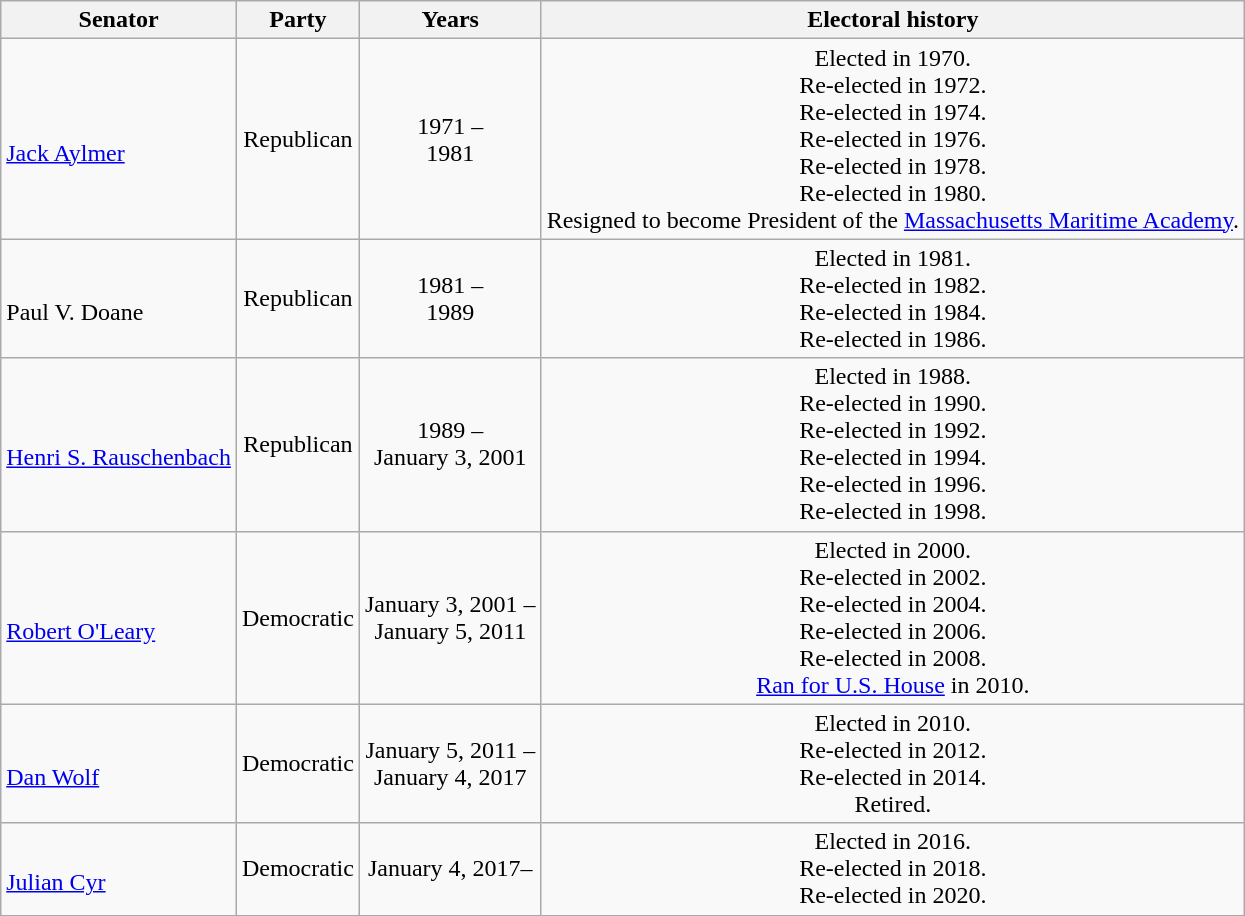<table class=wikitable style="text-align:center">
<tr>
<th>Senator</th>
<th>Party</th>
<th>Years</th>
<th>Electoral history</th>
</tr>
<tr>
<td align=left nowrap><br><a href='#'>Jack Aylmer</a></td>
<td>Republican</td>
<td>1971 –<br>1981</td>
<td>Elected in 1970.<br>Re-elected in 1972.<br>Re-elected in 1974.<br>Re-elected in 1976.<br>Re-elected in 1978.<br>Re-elected in 1980.<br>Resigned to become President of the <a href='#'>Massachusetts Maritime Academy</a>.</td>
</tr>
<tr>
<td align=left nowrap><br>Paul V. Doane</td>
<td>Republican</td>
<td>1981 –<br>1989</td>
<td>Elected in 1981.<br>Re-elected in 1982.<br>Re-elected in 1984.<br>Re-elected in 1986.</td>
</tr>
<tr>
<td align=left nowrap><br><a href='#'>Henri S. Rauschenbach</a></td>
<td>Republican</td>
<td>1989 –<br>January 3, 2001</td>
<td>Elected in 1988.<br>Re-elected in 1990.<br>Re-elected in 1992.<br>Re-elected in 1994.<br>Re-elected in 1996.<br>Re-elected in 1998.</td>
</tr>
<tr>
<td align=left nowrap><br><a href='#'>Robert O'Leary</a></td>
<td>Democratic</td>
<td>January 3, 2001 –<br>January 5, 2011</td>
<td>Elected in 2000.<br>Re-elected in 2002.<br>Re-elected in 2004.<br>Re-elected in 2006.<br>Re-elected in 2008.<br><a href='#'>Ran for U.S. House</a> in 2010.</td>
</tr>
<tr>
<td align=left nowrap><br><a href='#'>Dan Wolf</a></td>
<td>Democratic</td>
<td>January 5, 2011 –<br>January 4, 2017</td>
<td>Elected in 2010.<br>Re-elected in 2012.<br>Re-elected in 2014.<br>Retired.</td>
</tr>
<tr>
<td align=left nowrap><br><a href='#'>Julian Cyr</a></td>
<td>Democratic</td>
<td>January 4, 2017–<br></td>
<td>Elected in 2016.<br>Re-elected in 2018.<br>Re-elected in 2020.</td>
</tr>
</table>
